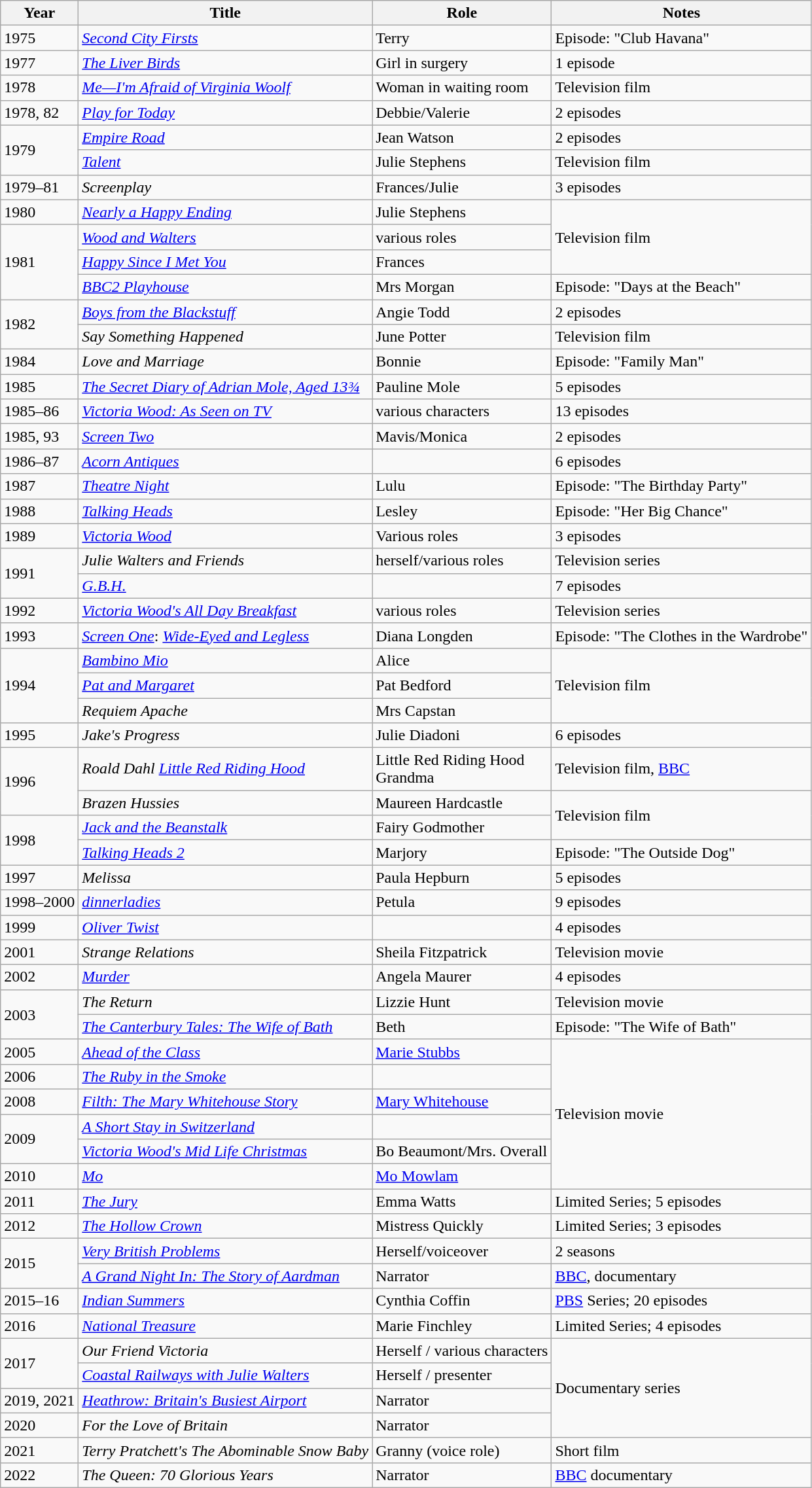<table class="wikitable sortable unsortable">
<tr>
<th>Year</th>
<th>Title</th>
<th>Role</th>
<th class="unsortable">Notes</th>
</tr>
<tr>
<td>1975</td>
<td><em><a href='#'>Second City Firsts</a></em></td>
<td>Terry</td>
<td>Episode: "Club Havana"</td>
</tr>
<tr>
<td>1977</td>
<td><em><a href='#'>The Liver Birds</a></em></td>
<td>Girl in surgery</td>
<td>1 episode</td>
</tr>
<tr>
<td>1978</td>
<td><em><a href='#'>Me—I'm Afraid of Virginia Woolf</a></em></td>
<td>Woman in waiting room</td>
<td>Television film</td>
</tr>
<tr>
<td>1978, 82</td>
<td><em><a href='#'>Play for Today</a></em></td>
<td>Debbie/Valerie</td>
<td>2 episodes</td>
</tr>
<tr>
<td rowspan=2>1979</td>
<td><em><a href='#'>Empire Road</a></em></td>
<td>Jean Watson</td>
<td>2 episodes</td>
</tr>
<tr>
<td><em><a href='#'>Talent</a></em></td>
<td>Julie Stephens</td>
<td>Television film</td>
</tr>
<tr>
<td>1979–81</td>
<td><em>Screenplay</em></td>
<td>Frances/Julie</td>
<td>3 episodes</td>
</tr>
<tr>
<td>1980</td>
<td><em><a href='#'>Nearly a Happy Ending</a></em></td>
<td>Julie Stephens</td>
<td rowspan="3">Television film</td>
</tr>
<tr>
<td rowspan=3>1981</td>
<td><em><a href='#'>Wood and Walters</a></em></td>
<td>various roles</td>
</tr>
<tr>
<td><em><a href='#'>Happy Since I Met You</a></em></td>
<td>Frances</td>
</tr>
<tr>
<td><em><a href='#'>BBC2 Playhouse</a></em></td>
<td>Mrs Morgan</td>
<td>Episode: "Days at the Beach"</td>
</tr>
<tr>
<td rowspan=2>1982</td>
<td><em><a href='#'>Boys from the Blackstuff</a></em></td>
<td>Angie Todd</td>
<td>2 episodes</td>
</tr>
<tr>
<td><em>Say Something Happened</em></td>
<td>June Potter</td>
<td>Television film</td>
</tr>
<tr>
<td>1984</td>
<td><em>Love and Marriage</em></td>
<td>Bonnie</td>
<td>Episode: "Family Man"</td>
</tr>
<tr>
<td>1985</td>
<td><em><a href='#'>The Secret Diary of Adrian Mole, Aged 13¾</a></em></td>
<td>Pauline Mole</td>
<td>5 episodes</td>
</tr>
<tr>
<td>1985–86</td>
<td><em><a href='#'>Victoria Wood: As Seen on TV</a></em></td>
<td>various characters</td>
<td>13 episodes</td>
</tr>
<tr>
<td>1985, 93</td>
<td><em><a href='#'>Screen Two</a></em></td>
<td>Mavis/Monica</td>
<td>2 episodes</td>
</tr>
<tr>
<td>1986–87</td>
<td><em><a href='#'>Acorn Antiques</a></em></td>
<td></td>
<td>6 episodes</td>
</tr>
<tr>
<td>1987</td>
<td><em><a href='#'>Theatre Night</a></em></td>
<td>Lulu</td>
<td>Episode: "The Birthday Party"</td>
</tr>
<tr>
<td>1988</td>
<td><em><a href='#'>Talking Heads</a></em></td>
<td>Lesley</td>
<td>Episode: "Her Big Chance"</td>
</tr>
<tr>
<td>1989</td>
<td><em><a href='#'>Victoria Wood</a></em></td>
<td>Various roles</td>
<td>3 episodes</td>
</tr>
<tr>
<td rowspan=2>1991</td>
<td><em>Julie Walters and Friends</em></td>
<td>herself/various roles</td>
<td>Television series</td>
</tr>
<tr>
<td><em><a href='#'>G.B.H.</a></em></td>
<td></td>
<td>7 episodes</td>
</tr>
<tr>
<td>1992</td>
<td><em><a href='#'>Victoria Wood's All Day Breakfast</a></em></td>
<td>various roles</td>
<td>Television series</td>
</tr>
<tr>
<td>1993</td>
<td><em><a href='#'>Screen One</a></em>: <em><a href='#'>Wide-Eyed and Legless</a></em></td>
<td>Diana Longden</td>
<td>Episode: "The Clothes in the Wardrobe"</td>
</tr>
<tr>
<td rowspan=3>1994</td>
<td><em><a href='#'>Bambino Mio</a></em></td>
<td>Alice</td>
<td rowspan=3>Television film</td>
</tr>
<tr>
<td><em><a href='#'>Pat and Margaret</a></em></td>
<td>Pat Bedford</td>
</tr>
<tr>
<td><em>Requiem Apache</em></td>
<td>Mrs Capstan</td>
</tr>
<tr>
<td>1995</td>
<td><em>Jake's Progress</em></td>
<td>Julie Diadoni</td>
<td>6 episodes</td>
</tr>
<tr>
<td rowspan=2>1996</td>
<td><em>Roald Dahl <a href='#'>Little Red Riding Hood</a></em></td>
<td>Little Red Riding Hood <br> Grandma</td>
<td>Television film, <a href='#'>BBC</a></td>
</tr>
<tr>
<td><em>Brazen Hussies</em></td>
<td>Maureen Hardcastle</td>
<td rowspan=2>Television film</td>
</tr>
<tr>
<td rowspan=2>1998</td>
<td><a href='#'><em>Jack and the Beanstalk</em></a></td>
<td>Fairy Godmother</td>
</tr>
<tr>
<td><em><a href='#'>Talking Heads 2</a></em></td>
<td>Marjory</td>
<td>Episode: "The Outside Dog"</td>
</tr>
<tr>
<td>1997</td>
<td><em>Melissa</em></td>
<td>Paula Hepburn</td>
<td>5 episodes</td>
</tr>
<tr>
<td>1998–2000</td>
<td><em><a href='#'>dinnerladies</a></em></td>
<td>Petula</td>
<td>9 episodes</td>
</tr>
<tr>
<td>1999</td>
<td><em><a href='#'>Oliver Twist</a></em></td>
<td></td>
<td>4 episodes</td>
</tr>
<tr>
<td>2001</td>
<td><em>Strange Relations</em></td>
<td>Sheila Fitzpatrick</td>
<td>Television movie</td>
</tr>
<tr>
<td>2002</td>
<td><em><a href='#'>Murder</a></em></td>
<td>Angela Maurer</td>
<td>4 episodes</td>
</tr>
<tr>
<td rowspan=2>2003</td>
<td><em>The Return</em></td>
<td>Lizzie Hunt</td>
<td>Television movie</td>
</tr>
<tr>
<td><em><a href='#'>The Canterbury Tales: The Wife of Bath</a></em></td>
<td>Beth</td>
<td>Episode: "The Wife of Bath"</td>
</tr>
<tr>
<td>2005</td>
<td><em><a href='#'>Ahead of the Class</a></em></td>
<td><a href='#'>Marie Stubbs</a></td>
<td rowspan=6>Television movie</td>
</tr>
<tr>
<td>2006</td>
<td><em><a href='#'>The Ruby in the Smoke</a></em></td>
<td></td>
</tr>
<tr>
<td>2008</td>
<td><em><a href='#'>Filth: The Mary Whitehouse Story</a></em></td>
<td><a href='#'>Mary Whitehouse</a></td>
</tr>
<tr>
<td rowspan=2>2009</td>
<td><em><a href='#'>A Short Stay in Switzerland</a></em></td>
<td></td>
</tr>
<tr>
<td><em><a href='#'>Victoria Wood's Mid Life Christmas</a></em></td>
<td>Bo Beaumont/Mrs. Overall</td>
</tr>
<tr>
<td>2010</td>
<td><em><a href='#'>Mo</a></em></td>
<td><a href='#'>Mo Mowlam</a></td>
</tr>
<tr>
<td>2011</td>
<td><em><a href='#'>The Jury</a></em></td>
<td>Emma Watts</td>
<td>Limited Series; 5 episodes</td>
</tr>
<tr>
<td>2012</td>
<td><em><a href='#'>The Hollow Crown</a></em></td>
<td>Mistress Quickly</td>
<td>Limited Series; 3 episodes</td>
</tr>
<tr>
<td rowspan="2">2015</td>
<td><em><a href='#'>Very British Problems</a></em></td>
<td>Herself/voiceover</td>
<td>2 seasons</td>
</tr>
<tr>
<td><em><a href='#'>A Grand Night In: The Story of Aardman</a></em></td>
<td>Narrator</td>
<td><a href='#'>BBC</a>, documentary</td>
</tr>
<tr>
<td>2015–16</td>
<td><em><a href='#'>Indian Summers</a></em></td>
<td>Cynthia Coffin</td>
<td><a href='#'>PBS</a> Series; 20 episodes</td>
</tr>
<tr>
<td>2016</td>
<td><em><a href='#'>National Treasure</a></em></td>
<td>Marie Finchley</td>
<td>Limited Series; 4 episodes</td>
</tr>
<tr>
<td rowspan=2>2017</td>
<td><em>Our Friend Victoria</em></td>
<td>Herself / various characters</td>
<td rowspan=4>Documentary series</td>
</tr>
<tr>
<td><em><a href='#'>Coastal Railways with Julie Walters</a></em></td>
<td>Herself / presenter</td>
</tr>
<tr>
<td>2019, 2021</td>
<td><em><a href='#'>Heathrow: Britain's Busiest Airport</a></em></td>
<td>Narrator</td>
</tr>
<tr>
<td>2020</td>
<td><em>For the Love of Britain</em></td>
<td>Narrator</td>
</tr>
<tr>
<td>2021</td>
<td><em>Terry Pratchett's The Abominable Snow Baby</em></td>
<td>Granny (voice role)</td>
<td>Short film</td>
</tr>
<tr>
<td>2022</td>
<td><em>The Queen: 70 Glorious Years</em></td>
<td>Narrator</td>
<td><a href='#'>BBC</a> documentary</td>
</tr>
</table>
